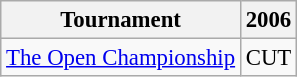<table class="wikitable" style="font-size:95%;text-align:center;">
<tr>
<th>Tournament</th>
<th>2006</th>
</tr>
<tr>
<td align=left><a href='#'>The Open Championship</a></td>
<td>CUT</td>
</tr>
</table>
